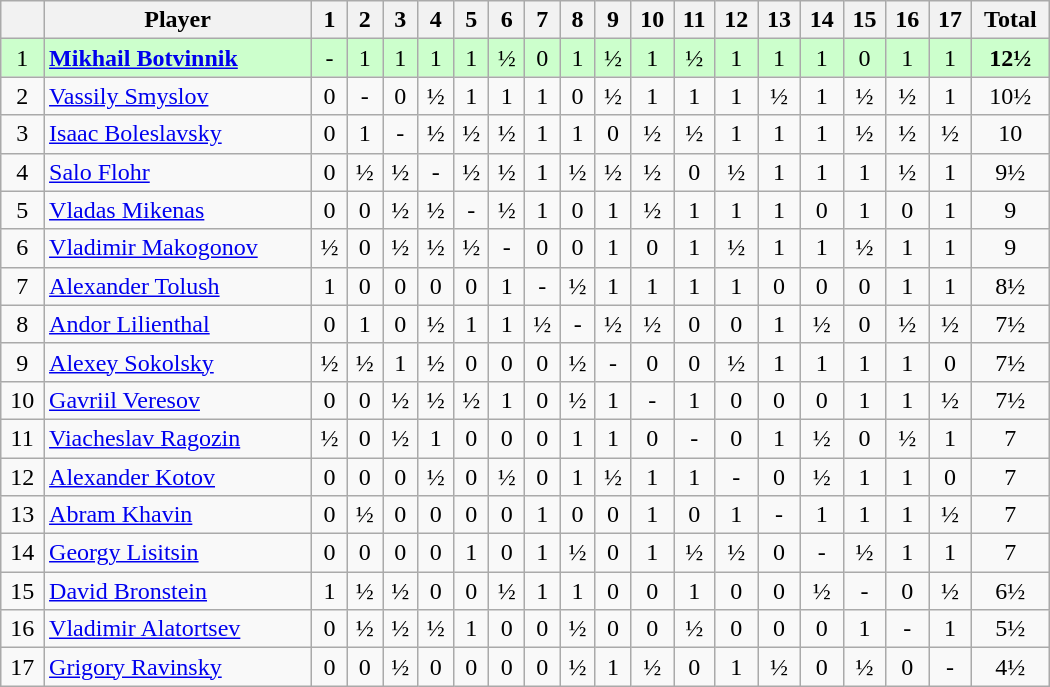<table class="wikitable" border="1" width="700px">
<tr>
<th></th>
<th>Player</th>
<th>1</th>
<th>2</th>
<th>3</th>
<th>4</th>
<th>5</th>
<th>6</th>
<th>7</th>
<th>8</th>
<th>9</th>
<th>10</th>
<th>11</th>
<th>12</th>
<th>13</th>
<th>14</th>
<th>15</th>
<th>16</th>
<th>17</th>
<th>Total</th>
</tr>
<tr align=center style="background:#ccffcc;">
<td>1</td>
<td align=left> <strong><a href='#'>Mikhail Botvinnik</a></strong></td>
<td>-</td>
<td>1</td>
<td>1</td>
<td>1</td>
<td>1</td>
<td>½</td>
<td>0</td>
<td>1</td>
<td>½</td>
<td>1</td>
<td>½</td>
<td>1</td>
<td>1</td>
<td>1</td>
<td>0</td>
<td>1</td>
<td>1</td>
<td align=center><strong>12½</strong></td>
</tr>
<tr align=center>
<td>2</td>
<td align=left> <a href='#'>Vassily Smyslov</a></td>
<td>0</td>
<td>-</td>
<td>0</td>
<td>½</td>
<td>1</td>
<td>1</td>
<td>1</td>
<td>0</td>
<td>½</td>
<td>1</td>
<td>1</td>
<td>1</td>
<td>½</td>
<td>1</td>
<td>½</td>
<td>½</td>
<td>1</td>
<td align=center>10½</td>
</tr>
<tr align=center>
<td>3</td>
<td align=left> <a href='#'>Isaac Boleslavsky</a></td>
<td>0</td>
<td>1</td>
<td>-</td>
<td>½</td>
<td>½</td>
<td>½</td>
<td>1</td>
<td>1</td>
<td>0</td>
<td>½</td>
<td>½</td>
<td>1</td>
<td>1</td>
<td>1</td>
<td>½</td>
<td>½</td>
<td>½</td>
<td align=center>10</td>
</tr>
<tr align=center>
<td>4</td>
<td align=left> <a href='#'>Salo Flohr</a></td>
<td>0</td>
<td>½</td>
<td>½</td>
<td>-</td>
<td>½</td>
<td>½</td>
<td>1</td>
<td>½</td>
<td>½</td>
<td>½</td>
<td>0</td>
<td>½</td>
<td>1</td>
<td>1</td>
<td>1</td>
<td>½</td>
<td>1</td>
<td align=center>9½</td>
</tr>
<tr align=center>
<td>5</td>
<td align=left> <a href='#'>Vladas Mikenas</a></td>
<td>0</td>
<td>0</td>
<td>½</td>
<td>½</td>
<td>-</td>
<td>½</td>
<td>1</td>
<td>0</td>
<td>1</td>
<td>½</td>
<td>1</td>
<td>1</td>
<td>1</td>
<td>0</td>
<td>1</td>
<td>0</td>
<td>1</td>
<td align=center>9</td>
</tr>
<tr align=center>
<td>6</td>
<td align=left> <a href='#'>Vladimir Makogonov</a></td>
<td>½</td>
<td>0</td>
<td>½</td>
<td>½</td>
<td>½</td>
<td>-</td>
<td>0</td>
<td>0</td>
<td>1</td>
<td>0</td>
<td>1</td>
<td>½</td>
<td>1</td>
<td>1</td>
<td>½</td>
<td>1</td>
<td>1</td>
<td align=center>9</td>
</tr>
<tr align=center>
<td>7</td>
<td align=left> <a href='#'>Alexander Tolush</a></td>
<td>1</td>
<td>0</td>
<td>0</td>
<td>0</td>
<td>0</td>
<td>1</td>
<td>-</td>
<td>½</td>
<td>1</td>
<td>1</td>
<td>1</td>
<td>1</td>
<td>0</td>
<td>0</td>
<td>0</td>
<td>1</td>
<td>1</td>
<td align=center>8½</td>
</tr>
<tr align=center>
<td>8</td>
<td align=left> <a href='#'>Andor Lilienthal</a></td>
<td>0</td>
<td>1</td>
<td>0</td>
<td>½</td>
<td>1</td>
<td>1</td>
<td>½</td>
<td>-</td>
<td>½</td>
<td>½</td>
<td>0</td>
<td>0</td>
<td>1</td>
<td>½</td>
<td>0</td>
<td>½</td>
<td>½</td>
<td align=center>7½</td>
</tr>
<tr align=center>
<td>9</td>
<td align=left> <a href='#'>Alexey Sokolsky</a></td>
<td>½</td>
<td>½</td>
<td>1</td>
<td>½</td>
<td>0</td>
<td>0</td>
<td>0</td>
<td>½</td>
<td>-</td>
<td>0</td>
<td>0</td>
<td>½</td>
<td>1</td>
<td>1</td>
<td>1</td>
<td>1</td>
<td>0</td>
<td align=center>7½</td>
</tr>
<tr align=center>
<td>10</td>
<td align=left> <a href='#'>Gavriil Veresov</a></td>
<td>0</td>
<td>0</td>
<td>½</td>
<td>½</td>
<td>½</td>
<td>1</td>
<td>0</td>
<td>½</td>
<td>1</td>
<td>-</td>
<td>1</td>
<td>0</td>
<td>0</td>
<td>0</td>
<td>1</td>
<td>1</td>
<td>½</td>
<td align=center>7½</td>
</tr>
<tr align=center>
<td>11</td>
<td align=left> <a href='#'>Viacheslav Ragozin</a></td>
<td>½</td>
<td>0</td>
<td>½</td>
<td>1</td>
<td>0</td>
<td>0</td>
<td>0</td>
<td>1</td>
<td>1</td>
<td>0</td>
<td>-</td>
<td>0</td>
<td>1</td>
<td>½</td>
<td>0</td>
<td>½</td>
<td>1</td>
<td align=center>7</td>
</tr>
<tr align=center>
<td>12</td>
<td align=left> <a href='#'>Alexander Kotov</a></td>
<td>0</td>
<td>0</td>
<td>0</td>
<td>½</td>
<td>0</td>
<td>½</td>
<td>0</td>
<td>1</td>
<td>½</td>
<td>1</td>
<td>1</td>
<td>-</td>
<td>0</td>
<td>½</td>
<td>1</td>
<td>1</td>
<td>0</td>
<td align=center>7</td>
</tr>
<tr align=center>
<td>13</td>
<td align=left> <a href='#'>Abram Khavin</a></td>
<td>0</td>
<td>½</td>
<td>0</td>
<td>0</td>
<td>0</td>
<td>0</td>
<td>1</td>
<td>0</td>
<td>0</td>
<td>1</td>
<td>0</td>
<td>1</td>
<td>-</td>
<td>1</td>
<td>1</td>
<td>1</td>
<td>½</td>
<td align=center>7</td>
</tr>
<tr align=center>
<td>14</td>
<td align=left> <a href='#'>Georgy Lisitsin</a></td>
<td>0</td>
<td>0</td>
<td>0</td>
<td>0</td>
<td>1</td>
<td>0</td>
<td>1</td>
<td>½</td>
<td>0</td>
<td>1</td>
<td>½</td>
<td>½</td>
<td>0</td>
<td>-</td>
<td>½</td>
<td>1</td>
<td>1</td>
<td align=center>7</td>
</tr>
<tr align=center>
<td>15</td>
<td align=left> <a href='#'>David Bronstein</a></td>
<td>1</td>
<td>½</td>
<td>½</td>
<td>0</td>
<td>0</td>
<td>½</td>
<td>1</td>
<td>1</td>
<td>0</td>
<td>0</td>
<td>1</td>
<td>0</td>
<td>0</td>
<td>½</td>
<td>-</td>
<td>0</td>
<td>½</td>
<td align=center>6½</td>
</tr>
<tr align=center>
<td>16</td>
<td align=left> <a href='#'>Vladimir Alatortsev</a></td>
<td>0</td>
<td>½</td>
<td>½</td>
<td>½</td>
<td>1</td>
<td>0</td>
<td>0</td>
<td>½</td>
<td>0</td>
<td>0</td>
<td>½</td>
<td>0</td>
<td>0</td>
<td>0</td>
<td>1</td>
<td>-</td>
<td>1</td>
<td align=center>5½</td>
</tr>
<tr align=center>
<td>17</td>
<td align=left> <a href='#'>Grigory Ravinsky</a></td>
<td>0</td>
<td>0</td>
<td>½</td>
<td>0</td>
<td>0</td>
<td>0</td>
<td>0</td>
<td>½</td>
<td>1</td>
<td>½</td>
<td>0</td>
<td>1</td>
<td>½</td>
<td>0</td>
<td>½</td>
<td>0</td>
<td>-</td>
<td align=center>4½</td>
</tr>
</table>
